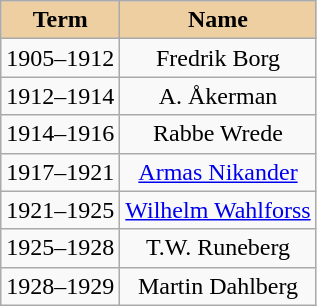<table class="wikitable">
<tr>
<th align="center" style="background:#EECFA1">Term</th>
<th style="background:#EECFA1">Name</th>
</tr>
<tr>
<td align="left">1905–1912</td>
<td colspan="3" align="center">Fredrik Borg</td>
</tr>
<tr>
<td align="left">1912–1914</td>
<td colspan="3" align="center">A. Åkerman</td>
</tr>
<tr>
<td align="left">1914–1916</td>
<td colspan="3" align="center">Rabbe Wrede</td>
</tr>
<tr>
<td align="left">1917–1921</td>
<td colspan="3" align="center"><a href='#'>Armas Nikander</a></td>
</tr>
<tr>
<td align="left">1921–1925</td>
<td colspan="3" align="center"><a href='#'>Wilhelm Wahlforss</a></td>
</tr>
<tr>
<td align="left">1925–1928</td>
<td colspan="3" align="center">T.W. Runeberg</td>
</tr>
<tr>
<td align="left">1928–1929</td>
<td colspan="3" align="center">Martin Dahlberg</td>
</tr>
</table>
